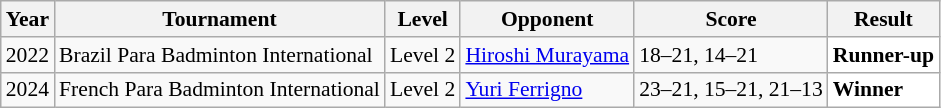<table class="sortable wikitable" style="font-size: 90%;">
<tr>
<th>Year</th>
<th>Tournament</th>
<th>Level</th>
<th>Opponent</th>
<th>Score</th>
<th>Result</th>
</tr>
<tr>
<td align="center">2022</td>
<td align="left">Brazil Para Badminton International</td>
<td align="left">Level 2</td>
<td align="left"> <a href='#'>Hiroshi Murayama</a></td>
<td align="left">18–21, 14–21</td>
<td style="text-align:left; background:white"> <strong>Runner-up</strong></td>
</tr>
<tr>
<td align="center">2024</td>
<td align="left">French Para Badminton International</td>
<td align="left">Level 2</td>
<td align="left"> <a href='#'>Yuri Ferrigno</a></td>
<td align="left">23–21, 15–21, 21–13</td>
<td style="text-align:left; background:white"> <strong>Winner</strong></td>
</tr>
</table>
